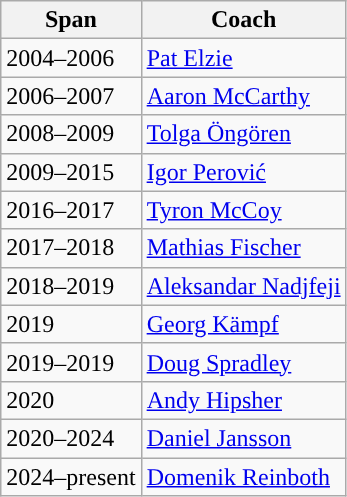<table class="wikitable">
<tr>
<th>Span</th>
<th>Coach</th>
</tr>
<tr>
<td>2004–2006</td>
<td> <a href='#'>Pat Elzie</a></td>
</tr>
<tr>
<td>2006–2007</td>
<td> <a href='#'>Aaron McCarthy</a></td>
</tr>
<tr>
<td>2008–2009</td>
<td> <a href='#'>Tolga Öngören</a></td>
</tr>
<tr>
<td>2009–2015</td>
<td> <a href='#'>Igor Perović</a></td>
</tr>
<tr>
<td>2016–2017</td>
<td> <a href='#'>Tyron McCoy</a></td>
</tr>
<tr>
<td>2017–2018</td>
<td> <a href='#'>Mathias Fischer</a></td>
</tr>
<tr>
<td>2018–2019</td>
<td> <a href='#'>Aleksandar Nadjfeji</a></td>
</tr>
<tr>
<td>2019</td>
<td> <a href='#'>Georg Kämpf</a></td>
</tr>
<tr>
<td>2019–2019</td>
<td> <a href='#'>Doug Spradley</a></td>
</tr>
<tr>
<td>2020</td>
<td> <a href='#'>Andy Hipsher</a></td>
</tr>
<tr>
<td>2020–2024</td>
<td> <a href='#'>Daniel Jansson</a></td>
</tr>
<tr>
<td>2024–present</td>
<td> <a href='#'>Domenik Reinboth</a></td>
</tr>
</table>
